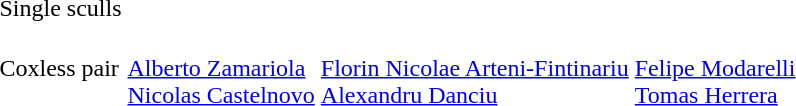<table>
<tr>
<td>Single sculls<br></td>
<td></td>
<td></td>
<td></td>
</tr>
<tr>
<td>Coxless pair<br></td>
<td> <br> <a href='#'>Alberto Zamariola</a><br><a href='#'>Nicolas Castelnovo</a></td>
<td> <br> <a href='#'>Florin Nicolae Arteni-Fintinariu</a><br><a href='#'>Alexandru Danciu</a></td>
<td> <br> <a href='#'>Felipe Modarelli</a><br><a href='#'>Tomas Herrera</a></td>
</tr>
<tr>
</tr>
</table>
